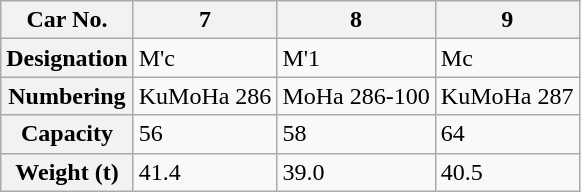<table class="wikitable">
<tr>
<th>Car No.</th>
<th>7</th>
<th>8</th>
<th>9</th>
</tr>
<tr>
<th>Designation</th>
<td>M'c</td>
<td>M'1</td>
<td>Mc</td>
</tr>
<tr>
<th>Numbering</th>
<td>KuMoHa 286</td>
<td>MoHa 286-100</td>
<td>KuMoHa 287</td>
</tr>
<tr>
<th>Capacity</th>
<td>56</td>
<td>58</td>
<td>64</td>
</tr>
<tr>
<th>Weight (t)</th>
<td>41.4</td>
<td>39.0</td>
<td>40.5</td>
</tr>
</table>
